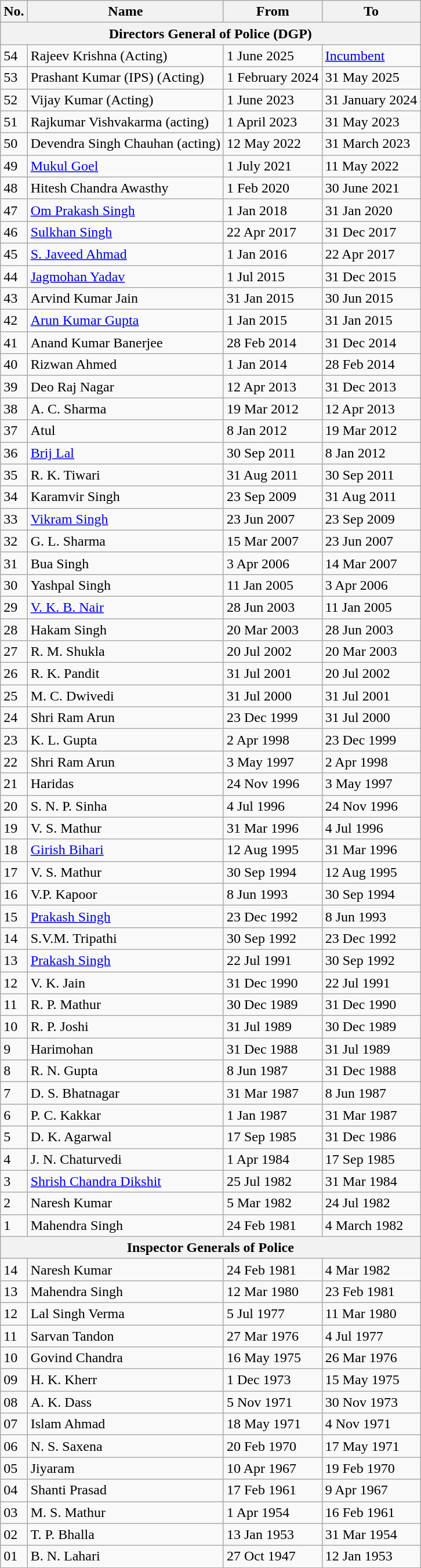<table class="wikitable sortable" align="center" style="clear:center">
<tr>
<th>No.</th>
<th>Name</th>
<th>From</th>
<th>To</th>
</tr>
<tr>
<th colspan="4">Directors General of Police (DGP)</th>
</tr>
<tr>
<td>54</td>
<td>Rajeev Krishna (Acting)</td>
<td>1 June 2025</td>
<td><a href='#'>Incumbent</a></td>
</tr>
<tr>
<td>53</td>
<td>Prashant Kumar (IPS) (Acting)</td>
<td>1 February 2024</td>
<td>31 May 2025</td>
</tr>
<tr>
<td>52</td>
<td>Vijay Kumar (Acting)</td>
<td>1 June 2023</td>
<td>31 January 2024</td>
</tr>
<tr>
<td>51</td>
<td>Rajkumar Vishvakarma (acting)</td>
<td>1 April 2023</td>
<td>31 May 2023</td>
</tr>
<tr>
<td>50</td>
<td>Devendra Singh Chauhan (acting)</td>
<td>12 May 2022</td>
<td>31 March 2023</td>
</tr>
<tr>
<td>49</td>
<td><a href='#'>Mukul Goel</a></td>
<td>1 July 2021</td>
<td>11 May 2022</td>
</tr>
<tr>
<td>48</td>
<td>Hitesh Chandra Awasthy</td>
<td>1 Feb 2020</td>
<td>30 June 2021</td>
</tr>
<tr>
<td>47</td>
<td><a href='#'>Om Prakash Singh</a></td>
<td>1 Jan 2018</td>
<td>31 Jan 2020</td>
</tr>
<tr>
<td>46</td>
<td><a href='#'>Sulkhan Singh</a></td>
<td>22 Apr 2017</td>
<td>31 Dec 2017</td>
</tr>
<tr>
<td>45</td>
<td><a href='#'>S. Javeed Ahmad</a></td>
<td>1 Jan 2016</td>
<td>22 Apr 2017</td>
</tr>
<tr>
<td>44</td>
<td><a href='#'>Jagmohan Yadav</a></td>
<td>1 Jul 2015</td>
<td>31 Dec 2015</td>
</tr>
<tr>
<td>43</td>
<td>Arvind Kumar Jain</td>
<td>31 Jan 2015</td>
<td>30 Jun 2015</td>
</tr>
<tr>
<td>42</td>
<td><a href='#'>Arun Kumar Gupta</a></td>
<td>1 Jan 2015</td>
<td>31 Jan 2015</td>
</tr>
<tr>
<td>41</td>
<td>Anand Kumar Banerjee</td>
<td>28 Feb 2014</td>
<td>31 Dec 2014</td>
</tr>
<tr>
<td>40</td>
<td>Rizwan Ahmed</td>
<td>1 Jan 2014</td>
<td>28 Feb 2014</td>
</tr>
<tr>
<td>39</td>
<td>Deo Raj Nagar</td>
<td>12 Apr 2013</td>
<td>31 Dec 2013</td>
</tr>
<tr>
<td>38</td>
<td>A. C. Sharma</td>
<td>19 Mar 2012</td>
<td>12 Apr 2013</td>
</tr>
<tr>
<td>37</td>
<td>Atul</td>
<td>8 Jan 2012</td>
<td>19 Mar 2012</td>
</tr>
<tr>
<td>36</td>
<td><a href='#'>Brij Lal</a></td>
<td>30 Sep 2011</td>
<td>8 Jan 2012</td>
</tr>
<tr>
<td>35</td>
<td>R. K. Tiwari</td>
<td>31 Aug 2011</td>
<td>30 Sep 2011</td>
</tr>
<tr>
<td>34</td>
<td>Karamvir Singh</td>
<td>23 Sep 2009</td>
<td>31 Aug 2011</td>
</tr>
<tr>
<td>33</td>
<td><a href='#'>Vikram Singh</a></td>
<td>23 Jun 2007</td>
<td>23 Sep 2009</td>
</tr>
<tr>
<td>32</td>
<td>G. L. Sharma</td>
<td>15 Mar 2007</td>
<td>23 Jun 2007</td>
</tr>
<tr>
<td>31</td>
<td>Bua Singh</td>
<td>3 Apr 2006</td>
<td>14 Mar 2007</td>
</tr>
<tr>
<td>30</td>
<td>Yashpal Singh</td>
<td>11 Jan 2005</td>
<td>3 Apr 2006</td>
</tr>
<tr>
<td>29</td>
<td><a href='#'>V. K. B. Nair</a></td>
<td>28 Jun 2003</td>
<td>11 Jan 2005</td>
</tr>
<tr>
<td>28</td>
<td>Hakam Singh</td>
<td>20 Mar 2003</td>
<td>28 Jun 2003</td>
</tr>
<tr>
<td>27</td>
<td>R. M. Shukla</td>
<td>20 Jul 2002</td>
<td>20 Mar 2003</td>
</tr>
<tr>
<td>26</td>
<td>R. K. Pandit</td>
<td>31 Jul 2001</td>
<td>20 Jul 2002</td>
</tr>
<tr>
<td>25</td>
<td>M. C. Dwivedi</td>
<td>31 Jul 2000</td>
<td>31 Jul 2001</td>
</tr>
<tr>
<td>24</td>
<td>Shri Ram Arun</td>
<td>23 Dec 1999</td>
<td>31 Jul 2000</td>
</tr>
<tr>
<td>23</td>
<td>K. L. Gupta</td>
<td>2 Apr 1998</td>
<td>23 Dec 1999</td>
</tr>
<tr>
<td>22</td>
<td>Shri Ram Arun</td>
<td>3 May 1997</td>
<td>2 Apr 1998</td>
</tr>
<tr>
<td>21</td>
<td>Haridas</td>
<td>24 Nov 1996</td>
<td>3 May 1997</td>
</tr>
<tr>
<td>20</td>
<td>S. N. P. Sinha</td>
<td>4 Jul 1996</td>
<td>24 Nov 1996</td>
</tr>
<tr>
<td>19</td>
<td>V. S. Mathur</td>
<td>31 Mar 1996</td>
<td>4 Jul 1996</td>
</tr>
<tr>
<td>18</td>
<td><a href='#'>Girish Bihari</a></td>
<td>12 Aug 1995</td>
<td>31 Mar 1996</td>
</tr>
<tr>
<td>17</td>
<td>V. S. Mathur</td>
<td>30 Sep 1994</td>
<td>12 Aug 1995</td>
</tr>
<tr>
<td>16</td>
<td>V.P. Kapoor</td>
<td>8 Jun 1993</td>
<td>30 Sep 1994</td>
</tr>
<tr>
<td>15</td>
<td><a href='#'>Prakash Singh</a></td>
<td>23 Dec 1992</td>
<td>8 Jun 1993</td>
</tr>
<tr>
<td>14</td>
<td>S.V.M. Tripathi</td>
<td>30 Sep 1992</td>
<td>23 Dec 1992</td>
</tr>
<tr>
<td>13</td>
<td><a href='#'>Prakash Singh</a></td>
<td>22 Jul 1991</td>
<td>30 Sep 1992</td>
</tr>
<tr>
<td>12</td>
<td>V. K. Jain</td>
<td>31 Dec 1990</td>
<td>22 Jul 1991</td>
</tr>
<tr>
<td>11</td>
<td>R. P. Mathur</td>
<td>30 Dec 1989</td>
<td>31 Dec 1990</td>
</tr>
<tr>
<td>10</td>
<td>R. P. Joshi</td>
<td>31 Jul 1989</td>
<td>30 Dec 1989</td>
</tr>
<tr>
<td>9</td>
<td>Harimohan</td>
<td>31 Dec 1988</td>
<td>31 Jul 1989</td>
</tr>
<tr>
<td>8</td>
<td>R. N. Gupta</td>
<td>8 Jun 1987</td>
<td>31 Dec 1988</td>
</tr>
<tr>
<td>7</td>
<td>D. S. Bhatnagar</td>
<td>31 Mar 1987</td>
<td>8 Jun 1987</td>
</tr>
<tr>
<td>6</td>
<td>P. C. Kakkar</td>
<td>1 Jan 1987</td>
<td>31 Mar 1987</td>
</tr>
<tr>
<td>5</td>
<td>D. K. Agarwal</td>
<td>17 Sep 1985</td>
<td>31 Dec 1986</td>
</tr>
<tr>
<td>4</td>
<td>J. N. Chaturvedi</td>
<td>1 Apr 1984</td>
<td>17 Sep 1985</td>
</tr>
<tr>
<td>3</td>
<td><a href='#'>Shrish Chandra Dikshit</a></td>
<td>25 Jul 1982</td>
<td>31 Mar 1984</td>
</tr>
<tr>
<td>2</td>
<td>Naresh Kumar</td>
<td>5 Mar 1982</td>
<td>24 Jul 1982</td>
</tr>
<tr>
<td>1</td>
<td>Mahendra Singh</td>
<td>24 Feb 1981</td>
<td>4 March 1982</td>
</tr>
<tr>
<th colspan="4">Inspector Generals of Police</th>
</tr>
<tr>
<td>14</td>
<td>Naresh Kumar</td>
<td>24 Feb 1981</td>
<td>4 Mar 1982</td>
</tr>
<tr>
<td>13</td>
<td>Mahendra Singh</td>
<td>12 Mar 1980</td>
<td>23 Feb 1981</td>
</tr>
<tr>
<td>12</td>
<td>Lal Singh Verma</td>
<td>5 Jul 1977</td>
<td>11 Mar 1980</td>
</tr>
<tr>
<td>11</td>
<td>Sarvan Tandon</td>
<td>27 Mar 1976</td>
<td>4 Jul 1977</td>
</tr>
<tr>
<td>10</td>
<td>Govind Chandra</td>
<td>16 May 1975</td>
<td>26 Mar 1976</td>
</tr>
<tr>
<td>09</td>
<td>H. K. Kherr</td>
<td>1 Dec 1973</td>
<td>15 May 1975</td>
</tr>
<tr>
<td>08</td>
<td>A. K. Dass</td>
<td>5 Nov 1971</td>
<td>30 Nov 1973</td>
</tr>
<tr>
<td>07</td>
<td>Islam Ahmad</td>
<td>18 May 1971</td>
<td>4 Nov 1971</td>
</tr>
<tr>
<td>06</td>
<td>N. S. Saxena</td>
<td>20 Feb 1970</td>
<td>17 May 1971</td>
</tr>
<tr>
<td>05</td>
<td>Jiyaram</td>
<td>10 Apr 1967</td>
<td>19 Feb 1970</td>
</tr>
<tr>
<td>04</td>
<td>Shanti Prasad</td>
<td>17 Feb 1961</td>
<td>9 Apr 1967</td>
</tr>
<tr>
<td>03</td>
<td>M. S. Mathur</td>
<td>1 Apr 1954</td>
<td>16 Feb 1961</td>
</tr>
<tr>
<td>02</td>
<td>T. P. Bhalla</td>
<td>13 Jan 1953</td>
<td>31 Mar 1954</td>
</tr>
<tr>
<td>01</td>
<td>B. N. Lahari</td>
<td>27 Oct 1947</td>
<td>12 Jan 1953</td>
</tr>
</table>
